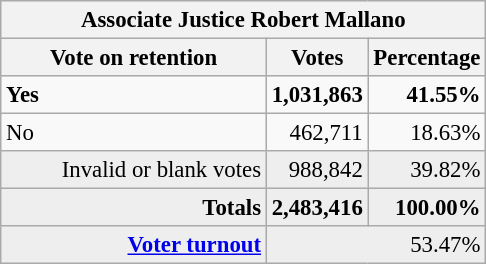<table class="wikitable" style="font-size: 95%;">
<tr style="background-color:#E9E9E9">
<th colspan="3">Associate Justice Robert Mallano</th>
</tr>
<tr bgcolor="#EEEEEE" align="center">
<th style="width: 170px">Vote on retention</th>
<th style="width: 50px">Votes</th>
<th style="width: 40px">Percentage</th>
</tr>
<tr>
<td><strong>Yes</strong></td>
<td align="right"><strong>1,031,863</strong></td>
<td align="right"><strong>41.55%</strong></td>
</tr>
<tr>
<td>No</td>
<td align="right">462,711</td>
<td align="right">18.63%</td>
</tr>
<tr bgcolor="#EEEEEE">
<td align="right">Invalid or blank votes</td>
<td align="right">988,842</td>
<td align="right">39.82%</td>
</tr>
<tr bgcolor="#EEEEEE">
<td align="right"><strong>Totals</strong></td>
<td align="right"><strong>2,483,416</strong></td>
<td align="right"><strong>100.00%</strong></td>
</tr>
<tr bgcolor="#EEEEEE">
<td align="right"><strong><a href='#'>Voter turnout</a></strong></td>
<td colspan="2" align="right">53.47%</td>
</tr>
</table>
